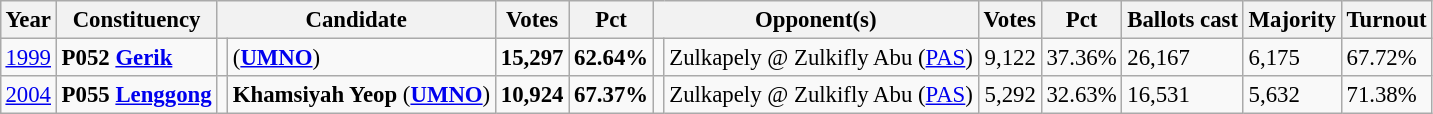<table class="wikitable" style="margin:0.5em ; font-size:95%">
<tr>
<th>Year</th>
<th>Constituency</th>
<th colspan=2>Candidate</th>
<th>Votes</th>
<th>Pct</th>
<th colspan=2>Opponent(s)</th>
<th>Votes</th>
<th>Pct</th>
<th>Ballots cast</th>
<th>Majority</th>
<th>Turnout</th>
</tr>
<tr>
<td><a href='#'>1999</a></td>
<td><strong>P052 <a href='#'>Gerik</a></strong></td>
<td></td>
<td> (<a href='#'><strong>UMNO</strong></a>)</td>
<td align="right"><strong>15,297</strong></td>
<td><strong>62.64%</strong></td>
<td></td>
<td>Zulkapely @ Zulkifly Abu (<a href='#'>PAS</a>)</td>
<td align="right">9,122</td>
<td>37.36%</td>
<td>26,167</td>
<td>6,175</td>
<td>67.72%</td>
</tr>
<tr>
<td><a href='#'>2004</a></td>
<td><strong>P055 <a href='#'>Lenggong</a></strong></td>
<td></td>
<td><strong>Khamsiyah Yeop</strong> (<a href='#'><strong>UMNO</strong></a>)</td>
<td align="right"><strong>10,924</strong></td>
<td><strong>67.37%</strong></td>
<td></td>
<td>Zulkapely @ Zulkifly Abu (<a href='#'>PAS</a>)</td>
<td align="right">5,292</td>
<td>32.63%</td>
<td>16,531</td>
<td>5,632</td>
<td>71.38%</td>
</tr>
</table>
